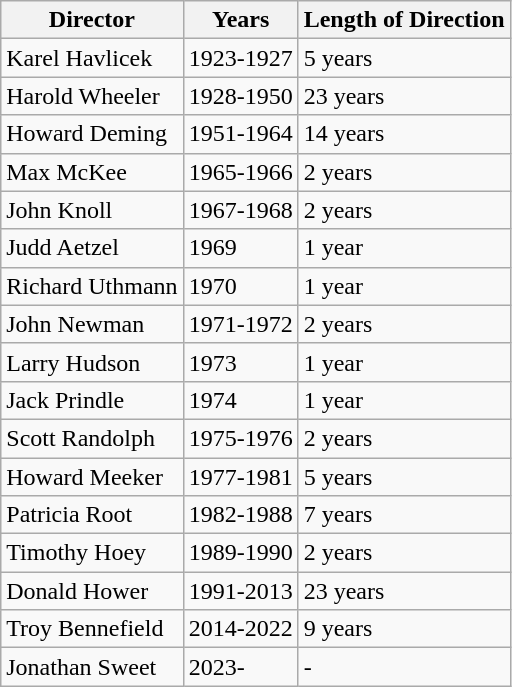<table class="wikitable">
<tr>
<th>Director</th>
<th>Years</th>
<th>Length of Direction</th>
</tr>
<tr>
<td>Karel Havlicek</td>
<td>1923-1927</td>
<td>5 years</td>
</tr>
<tr>
<td>Harold Wheeler</td>
<td>1928-1950</td>
<td>23 years</td>
</tr>
<tr>
<td>Howard Deming</td>
<td>1951-1964</td>
<td>14 years</td>
</tr>
<tr>
<td>Max McKee</td>
<td>1965-1966</td>
<td>2 years</td>
</tr>
<tr>
<td>John Knoll</td>
<td>1967-1968</td>
<td>2 years</td>
</tr>
<tr>
<td>Judd Aetzel</td>
<td>1969</td>
<td>1 year</td>
</tr>
<tr>
<td>Richard Uthmann</td>
<td>1970</td>
<td>1 year</td>
</tr>
<tr>
<td>John Newman</td>
<td>1971-1972</td>
<td>2 years</td>
</tr>
<tr>
<td>Larry Hudson</td>
<td>1973</td>
<td>1 year</td>
</tr>
<tr>
<td>Jack Prindle</td>
<td>1974</td>
<td>1 year</td>
</tr>
<tr>
<td>Scott Randolph</td>
<td>1975-1976</td>
<td>2 years</td>
</tr>
<tr>
<td>Howard Meeker</td>
<td>1977-1981</td>
<td>5 years</td>
</tr>
<tr>
<td>Patricia Root</td>
<td>1982-1988</td>
<td>7 years</td>
</tr>
<tr>
<td>Timothy Hoey</td>
<td>1989-1990</td>
<td>2 years</td>
</tr>
<tr>
<td>Donald Hower</td>
<td>1991-2013</td>
<td>23 years</td>
</tr>
<tr>
<td>Troy Bennefield</td>
<td>2014-2022</td>
<td>9 years</td>
</tr>
<tr>
<td>Jonathan Sweet</td>
<td>2023-</td>
<td>-</td>
</tr>
</table>
